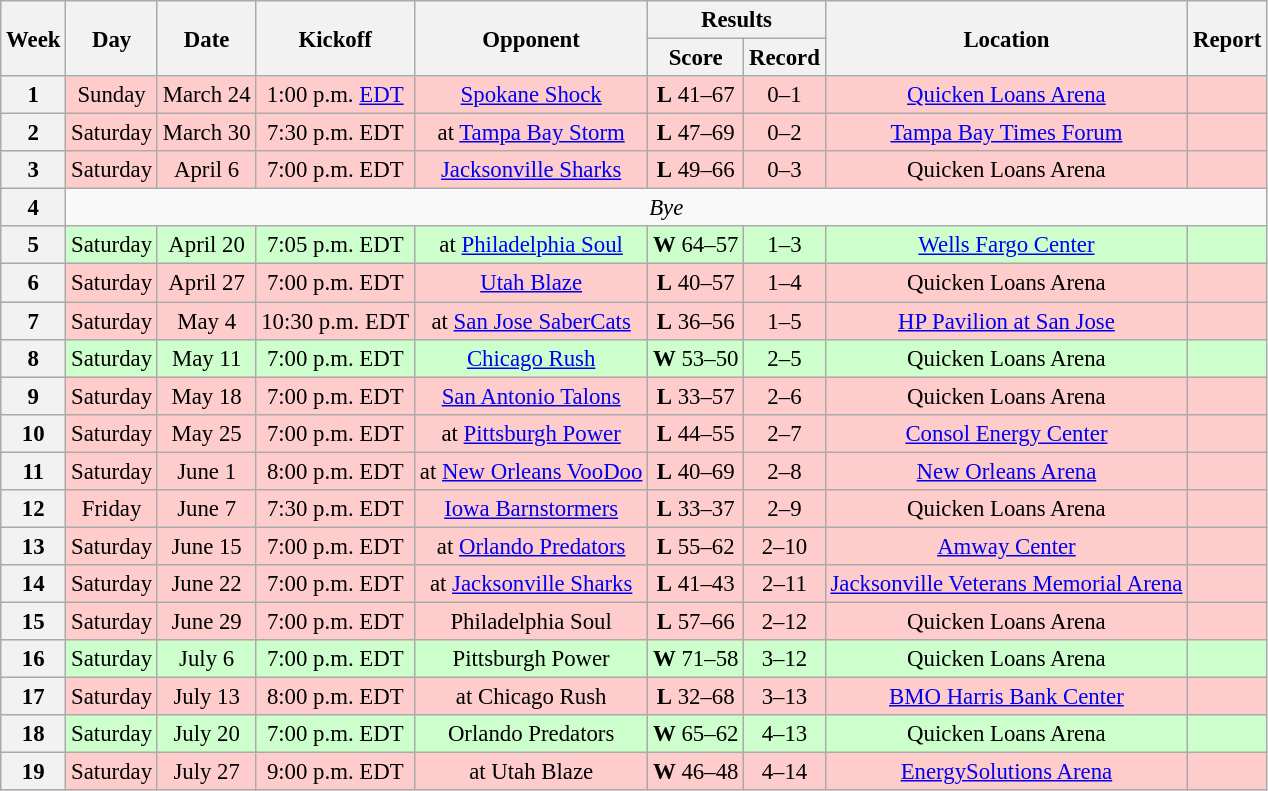<table class="wikitable" style="font-size: 95%;">
<tr>
<th rowspan=2>Week</th>
<th rowspan=2>Day</th>
<th rowspan=2>Date</th>
<th rowspan=2>Kickoff</th>
<th rowspan=2>Opponent</th>
<th colspan=2>Results</th>
<th rowspan=2>Location</th>
<th rowspan=2>Report</th>
</tr>
<tr>
<th>Score</th>
<th>Record</th>
</tr>
<tr style= background:#ffcccc>
<th align="center"><strong>1</strong></th>
<td align="center">Sunday</td>
<td align="center">March 24</td>
<td align="center">1:00 p.m. <a href='#'>EDT</a></td>
<td align="center"><a href='#'>Spokane Shock</a></td>
<td align="center"><strong>L</strong> 41–67</td>
<td align="center">0–1</td>
<td align="center"><a href='#'>Quicken Loans Arena</a></td>
<td align="center"></td>
</tr>
<tr style= background:#ffcccc>
<th align="center"><strong>2</strong></th>
<td align="center">Saturday</td>
<td align="center">March 30</td>
<td align="center">7:30 p.m. EDT</td>
<td align="center">at <a href='#'>Tampa Bay Storm</a></td>
<td align="center"><strong>L</strong> 47–69</td>
<td align="center">0–2</td>
<td align="center"><a href='#'>Tampa Bay Times Forum</a></td>
<td align="center"></td>
</tr>
<tr style= background:#ffcccc>
<th align="center"><strong>3</strong></th>
<td align="center">Saturday</td>
<td align="center">April 6</td>
<td align="center">7:00 p.m. EDT</td>
<td align="center"><a href='#'>Jacksonville Sharks</a></td>
<td align="center"><strong>L</strong> 49–66</td>
<td align="center">0–3</td>
<td align="center">Quicken Loans Arena</td>
<td align="center"></td>
</tr>
<tr style=>
<th align="center"><strong>4</strong></th>
<td colspan=9 align="center" valign="middle"><em>Bye</em></td>
</tr>
<tr style= background:#ccffcc>
<th align="center"><strong>5</strong></th>
<td align="center">Saturday</td>
<td align="center">April 20</td>
<td align="center">7:05 p.m. EDT</td>
<td align="center">at <a href='#'>Philadelphia Soul</a></td>
<td align="center"><strong>W</strong> 64–57 </td>
<td align="center">1–3</td>
<td align="center"><a href='#'>Wells Fargo Center</a></td>
<td align="center"></td>
</tr>
<tr style= background:#ffcccc>
<th align="center"><strong>6</strong></th>
<td align="center">Saturday</td>
<td align="center">April 27</td>
<td align="center">7:00 p.m. EDT</td>
<td align="center"><a href='#'>Utah Blaze</a></td>
<td align="center"><strong>L</strong> 40–57</td>
<td align="center">1–4</td>
<td align="center">Quicken Loans Arena</td>
<td align="center"></td>
</tr>
<tr style= background:#ffcccc>
<th align="center"><strong>7</strong></th>
<td align="center">Saturday</td>
<td align="center">May 4</td>
<td align="center">10:30 p.m. EDT</td>
<td align="center">at <a href='#'>San Jose SaberCats</a></td>
<td align="center"><strong>L</strong> 36–56</td>
<td align="center">1–5</td>
<td align="center"><a href='#'>HP Pavilion at San Jose</a></td>
<td align="center"></td>
</tr>
<tr style= background:#ccffcc>
<th align="center"><strong>8</strong></th>
<td align="center">Saturday</td>
<td align="center">May 11</td>
<td align="center">7:00 p.m. EDT</td>
<td align="center"><a href='#'>Chicago Rush</a></td>
<td align="center"><strong>W</strong> 53–50</td>
<td align="center">2–5</td>
<td align="center">Quicken Loans Arena</td>
<td align="center"></td>
</tr>
<tr style= background:#ffcccc>
<th align="center"><strong>9</strong></th>
<td align="center">Saturday</td>
<td align="center">May 18</td>
<td align="center">7:00 p.m. EDT</td>
<td align="center"><a href='#'>San Antonio Talons</a></td>
<td align="center"><strong>L</strong> 33–57</td>
<td align="center">2–6</td>
<td align="center">Quicken Loans Arena</td>
<td align="center"></td>
</tr>
<tr style= background:#ffcccc>
<th align="center"><strong>10</strong></th>
<td align="center">Saturday</td>
<td align="center">May 25</td>
<td align="center">7:00 p.m. EDT</td>
<td align="center">at <a href='#'>Pittsburgh Power</a></td>
<td align="center"><strong>L</strong> 44–55</td>
<td align="center">2–7</td>
<td align="center"><a href='#'>Consol Energy Center</a></td>
<td align="center"></td>
</tr>
<tr style= background:#ffcccc>
<th align="center"><strong>11</strong></th>
<td align="center">Saturday</td>
<td align="center">June 1</td>
<td align="center">8:00 p.m. EDT</td>
<td align="center">at <a href='#'>New Orleans VooDoo</a></td>
<td align="center"><strong>L</strong> 40–69</td>
<td align="center">2–8</td>
<td align="center"><a href='#'>New Orleans Arena</a></td>
<td align="center"></td>
</tr>
<tr style= background:#ffcccc>
<th align="center"><strong>12</strong></th>
<td align="center">Friday</td>
<td align="center">June 7</td>
<td align="center">7:30 p.m. EDT</td>
<td align="center"><a href='#'>Iowa Barnstormers</a></td>
<td align="center"><strong>L</strong> 33–37</td>
<td align="center">2–9</td>
<td align="center">Quicken Loans Arena</td>
<td align="center"></td>
</tr>
<tr style= background:#ffcccc>
<th align="center"><strong>13</strong></th>
<td align="center">Saturday</td>
<td align="center">June 15</td>
<td align="center">7:00 p.m. EDT</td>
<td align="center">at <a href='#'>Orlando Predators</a></td>
<td align="center"><strong>L</strong> 55–62</td>
<td align="center">2–10</td>
<td align="center"><a href='#'>Amway Center</a></td>
<td align="center"></td>
</tr>
<tr style= background:#ffcccc>
<th align="center"><strong>14</strong></th>
<td align="center">Saturday</td>
<td align="center">June 22</td>
<td align="center">7:00 p.m. EDT</td>
<td align="center">at <a href='#'>Jacksonville Sharks</a></td>
<td align="center"><strong>L</strong> 41–43</td>
<td align="center">2–11</td>
<td align="center"><a href='#'>Jacksonville Veterans Memorial Arena</a></td>
<td align="center"></td>
</tr>
<tr style= background:#ffcccc>
<th align="center"><strong>15</strong></th>
<td align="center">Saturday</td>
<td align="center">June 29</td>
<td align="center">7:00 p.m. EDT</td>
<td align="center">Philadelphia Soul</td>
<td align="center"><strong>L</strong> 57–66</td>
<td align="center">2–12</td>
<td align="center">Quicken Loans Arena</td>
<td align="center"></td>
</tr>
<tr style= background:#ccffcc>
<th align="center"><strong>16</strong></th>
<td align="center">Saturday</td>
<td align="center">July 6</td>
<td align="center">7:00 p.m. EDT</td>
<td align="center">Pittsburgh Power</td>
<td align="center"><strong>W</strong> 71–58</td>
<td align="center">3–12</td>
<td align="center">Quicken Loans Arena</td>
<td align="center"></td>
</tr>
<tr style= background:#ffcccc>
<th align="center"><strong>17</strong></th>
<td align="center">Saturday</td>
<td align="center">July 13</td>
<td align="center">8:00 p.m. EDT</td>
<td align="center">at Chicago Rush</td>
<td align="center"><strong>L</strong> 32–68</td>
<td align="center">3–13</td>
<td align="center"><a href='#'>BMO Harris Bank Center</a></td>
<td align="center"></td>
</tr>
<tr style= background:#ccffcc>
<th align="center"><strong>18</strong></th>
<td align="center">Saturday</td>
<td align="center">July 20</td>
<td align="center">7:00 p.m. EDT</td>
<td align="center">Orlando Predators</td>
<td align="center"><strong>W</strong> 65–62</td>
<td align="center">4–13</td>
<td align="center">Quicken Loans Arena</td>
<td align="center"></td>
</tr>
<tr style= background:#ffcccc>
<th align="center"><strong>19</strong></th>
<td align="center">Saturday</td>
<td align="center">July 27</td>
<td align="center">9:00 p.m. EDT</td>
<td align="center">at Utah Blaze</td>
<td align="center"><strong>W</strong> 46–48</td>
<td align="center">4–14</td>
<td align="center"><a href='#'>EnergySolutions Arena</a></td>
<td align="center"></td>
</tr>
</table>
